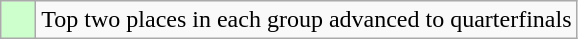<table class="wikitable">
<tr>
<td style="background:#cfc;">    </td>
<td>Top two places in each group advanced to quarterfinals</td>
</tr>
</table>
